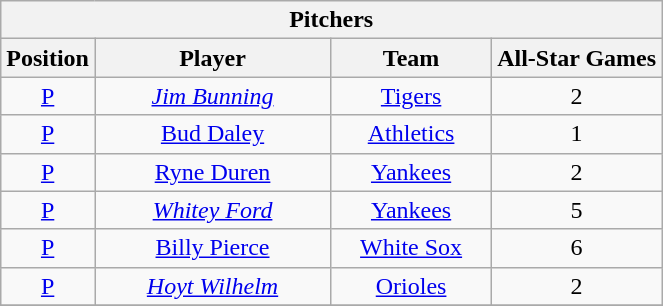<table class="wikitable" style="font-size: 100%; text-align:right;">
<tr>
<th colspan="4">Pitchers</th>
</tr>
<tr>
<th>Position</th>
<th width="150">Player</th>
<th width="100">Team</th>
<th>All-Star Games</th>
</tr>
<tr>
<td align="center"><a href='#'>P</a></td>
<td align="center"><em><a href='#'>Jim Bunning</a></em></td>
<td align="center"><a href='#'>Tigers</a></td>
<td align="center">2</td>
</tr>
<tr>
<td align="center"><a href='#'>P</a></td>
<td align="center"><a href='#'>Bud Daley</a></td>
<td align="center"><a href='#'>Athletics</a></td>
<td align="center">1</td>
</tr>
<tr>
<td align="center"><a href='#'>P</a></td>
<td align="center"><a href='#'>Ryne Duren</a></td>
<td align="center"><a href='#'>Yankees</a></td>
<td align="center">2</td>
</tr>
<tr>
<td align="center"><a href='#'>P</a></td>
<td align="center"><em><a href='#'>Whitey Ford</a></em></td>
<td align="center"><a href='#'>Yankees</a></td>
<td align="center">5</td>
</tr>
<tr>
<td align="center"><a href='#'>P</a></td>
<td align="center"><a href='#'>Billy Pierce</a></td>
<td align="center"><a href='#'>White Sox</a></td>
<td align="center">6</td>
</tr>
<tr>
<td align="center"><a href='#'>P</a></td>
<td align="center"><em><a href='#'>Hoyt Wilhelm</a></em></td>
<td align="center"><a href='#'>Orioles</a></td>
<td align="center">2</td>
</tr>
<tr>
</tr>
</table>
